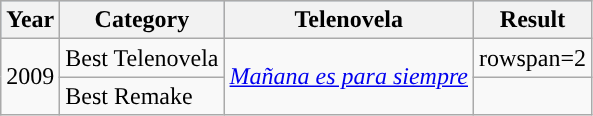<table class="wikitable">
<tr style="background:#b0c4de;">
<th>Year</th>
<th>Category</th>
<th>Telenovela</th>
<th>Result</th>
</tr>
<tr>
<td rowspan=2>2009</td>
<td>Best Telenovela</td>
<td rowspan=2><em><a href='#'>Mañana es para siempre</a></em></td>
<td>rowspan=2 </td>
</tr>
<tr>
<td>Best Remake</td>
</tr>
</table>
